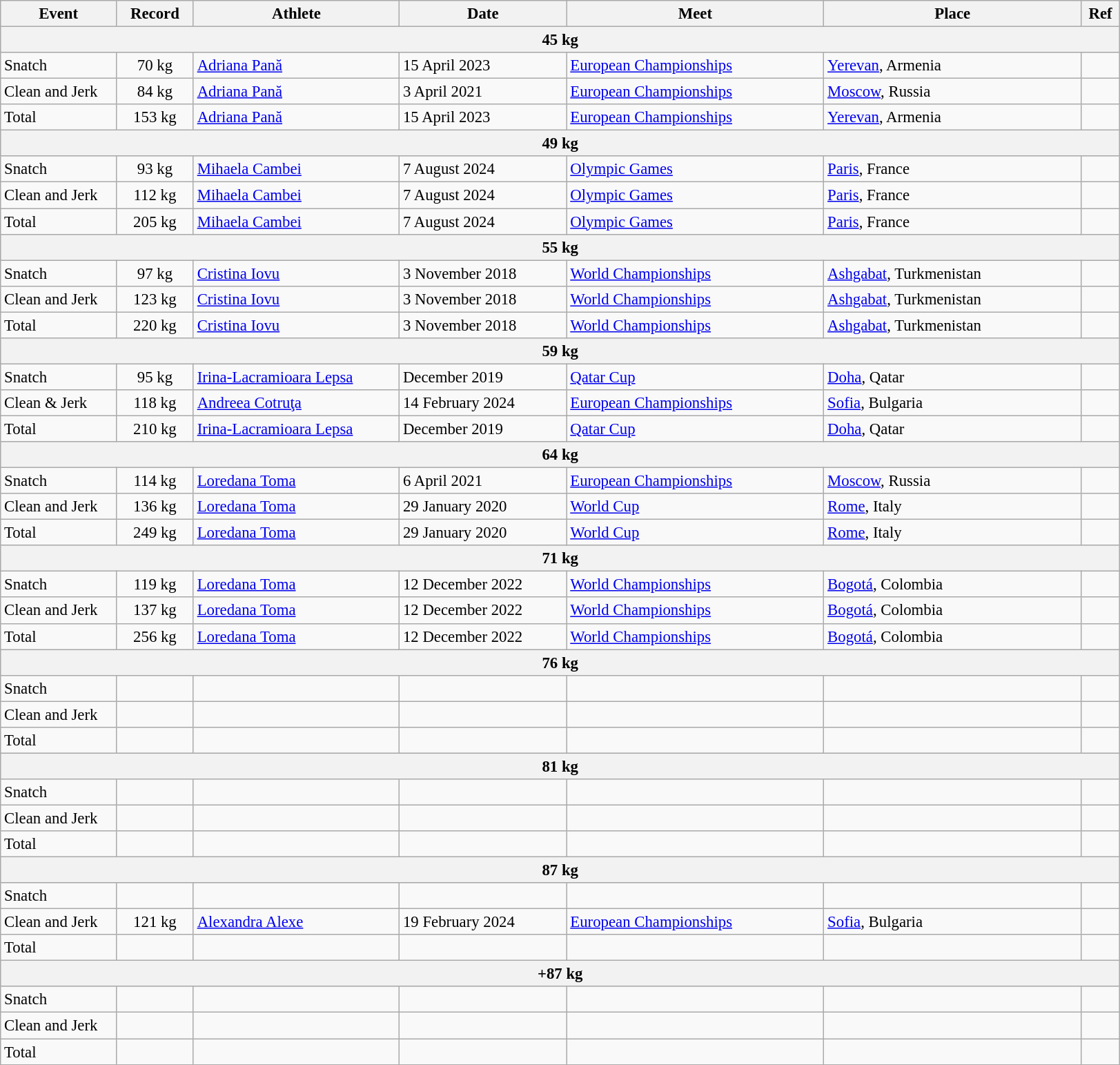<table class="wikitable" style="font-size:95%;">
<tr>
<th width=9%>Event</th>
<th width=6%>Record</th>
<th width=16%>Athlete</th>
<th width=13%>Date</th>
<th width=20%>Meet</th>
<th width=20%>Place</th>
<th width=3%>Ref</th>
</tr>
<tr bgcolor="#DDDDDD">
<th colspan="7">45 kg</th>
</tr>
<tr>
<td>Snatch</td>
<td align="center">70 kg</td>
<td><a href='#'>Adriana Pană</a></td>
<td>15 April 2023</td>
<td><a href='#'>European Championships</a></td>
<td><a href='#'>Yerevan</a>, Armenia</td>
<td></td>
</tr>
<tr>
<td>Clean and Jerk</td>
<td align="center">84 kg</td>
<td><a href='#'>Adriana Pană</a></td>
<td>3 April 2021</td>
<td><a href='#'>European Championships</a></td>
<td><a href='#'>Moscow</a>, Russia</td>
<td></td>
</tr>
<tr>
<td>Total</td>
<td align="center">153 kg</td>
<td><a href='#'>Adriana Pană</a></td>
<td>15 April 2023</td>
<td><a href='#'>European Championships</a></td>
<td><a href='#'>Yerevan</a>, Armenia</td>
<td></td>
</tr>
<tr bgcolor="#DDDDDD">
<th colspan="7">49 kg</th>
</tr>
<tr>
<td>Snatch</td>
<td align="center">93 kg</td>
<td><a href='#'>Mihaela Cambei</a></td>
<td>7 August 2024</td>
<td><a href='#'>Olympic Games</a></td>
<td><a href='#'>Paris</a>, France</td>
<td></td>
</tr>
<tr>
<td>Clean and Jerk</td>
<td align="center">112 kg</td>
<td><a href='#'>Mihaela Cambei</a></td>
<td>7 August 2024</td>
<td><a href='#'>Olympic Games</a></td>
<td><a href='#'>Paris</a>, France</td>
<td></td>
</tr>
<tr>
<td>Total</td>
<td align="center">205 kg</td>
<td><a href='#'>Mihaela Cambei</a></td>
<td>7 August 2024</td>
<td><a href='#'>Olympic Games</a></td>
<td><a href='#'>Paris</a>, France</td>
<td></td>
</tr>
<tr bgcolor="#DDDDDD">
<th colspan="7">55 kg</th>
</tr>
<tr>
<td>Snatch</td>
<td align="center">97 kg</td>
<td><a href='#'>Cristina Iovu</a></td>
<td>3 November 2018</td>
<td><a href='#'>World Championships</a></td>
<td><a href='#'>Ashgabat</a>, Turkmenistan</td>
<td></td>
</tr>
<tr>
<td>Clean and Jerk</td>
<td align="center">123 kg</td>
<td><a href='#'>Cristina Iovu</a></td>
<td>3 November 2018</td>
<td><a href='#'>World Championships</a></td>
<td><a href='#'>Ashgabat</a>, Turkmenistan</td>
<td></td>
</tr>
<tr>
<td>Total</td>
<td align="center">220 kg</td>
<td><a href='#'>Cristina Iovu</a></td>
<td>3 November 2018</td>
<td><a href='#'>World Championships</a></td>
<td><a href='#'>Ashgabat</a>, Turkmenistan</td>
<td></td>
</tr>
<tr bgcolor="#DDDDDD">
<th colspan="7">59 kg</th>
</tr>
<tr>
<td>Snatch</td>
<td align="center">95 kg</td>
<td><a href='#'>Irina-Lacramioara Lepsa</a></td>
<td>December 2019</td>
<td><a href='#'>Qatar Cup</a></td>
<td><a href='#'>Doha</a>, Qatar</td>
<td></td>
</tr>
<tr>
<td>Clean & Jerk</td>
<td align="center">118 kg</td>
<td><a href='#'>Andreea Cotruţa</a></td>
<td>14 February 2024</td>
<td><a href='#'>European Championships</a></td>
<td><a href='#'>Sofia</a>, Bulgaria</td>
<td></td>
</tr>
<tr>
<td>Total</td>
<td align="center">210 kg</td>
<td><a href='#'>Irina-Lacramioara Lepsa</a></td>
<td>December 2019</td>
<td><a href='#'>Qatar Cup</a></td>
<td><a href='#'>Doha</a>, Qatar</td>
<td></td>
</tr>
<tr bgcolor="#DDDDDD">
<th colspan="7">64 kg</th>
</tr>
<tr>
<td>Snatch</td>
<td align="center">114 kg</td>
<td><a href='#'>Loredana Toma</a></td>
<td>6 April 2021</td>
<td><a href='#'>European Championships</a></td>
<td><a href='#'>Moscow</a>, Russia</td>
<td></td>
</tr>
<tr>
<td>Clean and Jerk</td>
<td align="center">136 kg</td>
<td><a href='#'>Loredana Toma</a></td>
<td>29 January 2020</td>
<td><a href='#'>World Cup</a></td>
<td><a href='#'>Rome</a>, Italy</td>
<td></td>
</tr>
<tr>
<td>Total</td>
<td align="center">249 kg</td>
<td><a href='#'>Loredana Toma</a></td>
<td>29 January 2020</td>
<td><a href='#'>World Cup</a></td>
<td><a href='#'>Rome</a>, Italy</td>
<td></td>
</tr>
<tr bgcolor="#DDDDDD">
<th colspan="7">71 kg</th>
</tr>
<tr>
<td>Snatch</td>
<td align="center">119 kg</td>
<td><a href='#'>Loredana Toma</a></td>
<td>12 December 2022</td>
<td><a href='#'>World Championships</a></td>
<td><a href='#'>Bogotá</a>, Colombia</td>
<td></td>
</tr>
<tr>
<td>Clean and Jerk</td>
<td align="center">137 kg</td>
<td><a href='#'>Loredana Toma</a></td>
<td>12 December 2022</td>
<td><a href='#'>World Championships</a></td>
<td><a href='#'>Bogotá</a>, Colombia</td>
<td></td>
</tr>
<tr>
<td>Total</td>
<td align="center">256 kg</td>
<td><a href='#'>Loredana Toma</a></td>
<td>12 December 2022</td>
<td><a href='#'>World Championships</a></td>
<td><a href='#'>Bogotá</a>, Colombia</td>
<td></td>
</tr>
<tr bgcolor="#DDDDDD">
<th colspan="7">76 kg</th>
</tr>
<tr>
<td>Snatch</td>
<td align="center"></td>
<td></td>
<td></td>
<td></td>
<td></td>
<td></td>
</tr>
<tr>
<td>Clean and Jerk</td>
<td align="center"></td>
<td></td>
<td></td>
<td></td>
<td></td>
<td></td>
</tr>
<tr>
<td>Total</td>
<td align="center"></td>
<td></td>
<td></td>
<td></td>
<td></td>
<td></td>
</tr>
<tr bgcolor="#DDDDDD">
<th colspan="7">81 kg</th>
</tr>
<tr>
<td>Snatch</td>
<td align="center"></td>
<td></td>
<td></td>
<td></td>
<td></td>
<td></td>
</tr>
<tr>
<td>Clean and Jerk</td>
<td align="center"></td>
<td></td>
<td></td>
<td></td>
<td></td>
<td></td>
</tr>
<tr>
<td>Total</td>
<td align="center"></td>
<td></td>
<td></td>
<td></td>
<td></td>
<td></td>
</tr>
<tr bgcolor="#DDDDDD">
<th colspan="7">87 kg</th>
</tr>
<tr>
<td>Snatch</td>
<td align="center"></td>
<td></td>
<td></td>
<td></td>
<td></td>
<td></td>
</tr>
<tr>
<td>Clean and Jerk</td>
<td align="center">121 kg</td>
<td><a href='#'>Alexandra Alexe</a></td>
<td>19 February 2024</td>
<td><a href='#'>European Championships</a></td>
<td><a href='#'>Sofia</a>, Bulgaria</td>
<td></td>
</tr>
<tr>
<td>Total</td>
<td align="center"></td>
<td></td>
<td></td>
<td></td>
<td></td>
<td></td>
</tr>
<tr bgcolor="#DDDDDD">
<th colspan="7">+87 kg</th>
</tr>
<tr>
<td>Snatch</td>
<td align="center"></td>
<td></td>
<td></td>
<td></td>
<td></td>
<td></td>
</tr>
<tr>
<td>Clean and Jerk</td>
<td align="center"></td>
<td></td>
<td></td>
<td></td>
<td></td>
<td></td>
</tr>
<tr>
<td>Total</td>
<td align="center"></td>
<td></td>
<td></td>
<td></td>
<td></td>
<td></td>
</tr>
</table>
